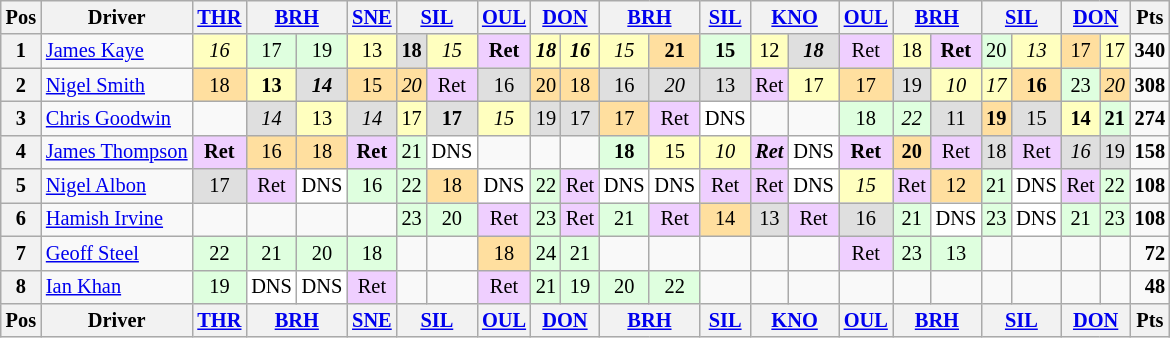<table class="wikitable" style="font-size: 85%; text-align:center;">
<tr valign="top">
<th valign=middle>Pos</th>
<th valign=middle>Driver</th>
<th><a href='#'>THR</a></th>
<th colspan=2><a href='#'>BRH</a></th>
<th><a href='#'>SNE</a></th>
<th colspan=2><a href='#'>SIL</a></th>
<th><a href='#'>OUL</a></th>
<th colspan=2><a href='#'>DON</a></th>
<th colspan=2><a href='#'>BRH</a></th>
<th><a href='#'>SIL</a></th>
<th colspan=2><a href='#'>KNO</a></th>
<th><a href='#'>OUL</a></th>
<th colspan=2><a href='#'>BRH</a></th>
<th colspan=2><a href='#'>SIL</a></th>
<th colspan=2><a href='#'>DON</a></th>
<th valign=middle>Pts</th>
</tr>
<tr>
<th>1</th>
<td align="left"> <a href='#'>James Kaye</a></td>
<td style="background:#ffffbf;"><em>16</em></td>
<td style="background:#DFFFDF;">17</td>
<td style="background:#DFFFDF;">19</td>
<td style="background:#ffffbf;">13</td>
<td style="background:#DFDFDF;"><strong>18</strong></td>
<td style="background:#ffffbf;"><em>15</em></td>
<td style="background:#EFCFFF;"><strong>Ret</strong></td>
<td style="background:#ffffbf;"><strong><em>18</em></strong></td>
<td style="background:#ffffbf;"><strong><em>16</em></strong></td>
<td style="background:#ffffbf;"><em>15</em></td>
<td style="background:#FFDF9F;"><strong>21</strong></td>
<td style="background:#DFFFDF;"><strong>15</strong></td>
<td style="background:#ffffbf;">12</td>
<td style="background:#DFDFDF;"><strong><em>18</em></strong></td>
<td style="background:#EFCFFF;">Ret</td>
<td style="background:#ffffbf;">18</td>
<td style="background:#EFCFFF;"><strong>Ret</strong></td>
<td style="background:#DFFFDF;">20</td>
<td style="background:#ffffbf;"><em>13</em></td>
<td style="background:#FFDF9F;">17</td>
<td style="background:#ffffbf;">17</td>
<td align="right"><strong>340</strong></td>
</tr>
<tr>
<th>2</th>
<td align="left"> <a href='#'>Nigel Smith</a></td>
<td style="background:#FFDF9F;">18</td>
<td style="background:#ffffbf;"><strong>13</strong></td>
<td style="background:#DFDFDF;"><strong><em>14</em></strong></td>
<td style="background:#FFDF9F;">15</td>
<td style="background:#FFDF9F;"><em>20</em></td>
<td style="background:#EFCFFF;">Ret</td>
<td style="background:#DFDFDF;">16</td>
<td style="background:#FFDF9F;">20</td>
<td style="background:#FFDF9F;">18</td>
<td style="background:#DFDFDF;">16</td>
<td style="background:#DFDFDF;"><em>20</em></td>
<td style="background:#DFDFDF;">13</td>
<td style="background:#EFCFFF;">Ret</td>
<td style="background:#ffffbf;">17</td>
<td style="background:#FFDF9F;">17</td>
<td style="background:#DFDFDF;">19</td>
<td style="background:#ffffbf;"><em>10</em></td>
<td style="background:#ffffbf;"><em>17</em></td>
<td style="background:#FFDF9F;"><strong>16</strong></td>
<td style="background:#DFFFDF;">23</td>
<td style="background:#FFDF9F;"><em>20</em></td>
<td align="right"><strong>308</strong></td>
</tr>
<tr>
<th>3</th>
<td align="left"> <a href='#'>Chris Goodwin</a></td>
<td></td>
<td style="background:#DFDFDF;"><em>14</em></td>
<td style="background:#ffffbf;">13</td>
<td style="background:#DFDFDF;"><em>14</em></td>
<td style="background:#ffffbf;">17</td>
<td style="background:#DFDFDF;"><strong>17</strong></td>
<td style="background:#ffffbf;"><em>15</em></td>
<td style="background:#DFDFDF;">19</td>
<td style="background:#DFDFDF;">17</td>
<td style="background:#FFDF9F;">17</td>
<td style="background:#EFCFFF;">Ret</td>
<td style="background:#FFFFFF;">DNS</td>
<td></td>
<td></td>
<td style="background:#DFFFDF;">18</td>
<td style="background:#DFFFDF;"><em>22</em></td>
<td style="background:#DFDFDF;">11</td>
<td style="background:#FFDF9F;"><strong>19</strong></td>
<td style="background:#DFDFDF;">15</td>
<td style="background:#ffffbf;"><strong>14</strong></td>
<td style="background:#DFFFDF;"><strong>21</strong></td>
<td align="right"><strong>274</strong></td>
</tr>
<tr>
<th>4</th>
<td align="left" nowrap> <a href='#'>James Thompson</a></td>
<td style="background:#EFCFFF;"><strong>Ret</strong></td>
<td style="background:#FFDF9F;">16</td>
<td style="background:#FFDF9F;">18</td>
<td style="background:#EFCFFF;"><strong>Ret</strong></td>
<td style="background:#DFFFDF;">21</td>
<td style="background:#FFFFFF;">DNS</td>
<td></td>
<td></td>
<td></td>
<td style="background:#DFFFDF;"><strong>18</strong></td>
<td style="background:#ffffbf;">15</td>
<td style="background:#ffffbf;"><em>10</em></td>
<td style="background:#EFCFFF;"><strong><em>Ret</em></strong></td>
<td style="background:#FFFFFF;">DNS</td>
<td style="background:#EFCFFF;"><strong>Ret</strong></td>
<td style="background:#FFDF9F;"><strong>20</strong></td>
<td style="background:#EFCFFF;">Ret</td>
<td style="background:#DFDFDF;">18</td>
<td style="background:#EFCFFF;">Ret</td>
<td style="background:#DFDFDF;"><em>16</em></td>
<td style="background:#DFDFDF;">19</td>
<td align="right"><strong>158</strong></td>
</tr>
<tr>
<th>5</th>
<td align="left"> <a href='#'>Nigel Albon</a></td>
<td style="background:#DFDFDF;">17</td>
<td style="background:#EFCFFF;">Ret</td>
<td style="background:#FFFFFF;">DNS</td>
<td style="background:#DFFFDF;">16</td>
<td style="background:#DFFFDF;">22</td>
<td style="background:#FFDF9F;">18</td>
<td style="background:#FFFFFF;">DNS</td>
<td style="background:#DFFFDF;">22</td>
<td style="background:#EFCFFF;">Ret</td>
<td style="background:#FFFFFF;">DNS</td>
<td style="background:#FFFFFF;">DNS</td>
<td style="background:#EFCFFF;">Ret</td>
<td style="background:#EFCFFF;">Ret</td>
<td style="background:#FFFFFF;">DNS</td>
<td style="background:#ffffbf;"><em>15</em></td>
<td style="background:#EFCFFF;">Ret</td>
<td style="background:#FFDF9F;">12</td>
<td style="background:#DFFFDF;">21</td>
<td style="background:#FFFFFF;">DNS</td>
<td style="background:#EFCFFF;">Ret</td>
<td style="background:#DFFFDF;">22</td>
<td align="right"><strong>108</strong></td>
</tr>
<tr>
<th>6</th>
<td align="left"> <a href='#'>Hamish Irvine</a></td>
<td></td>
<td></td>
<td></td>
<td></td>
<td style="background:#DFFFDF;">23</td>
<td style="background:#DFFFDF;">20</td>
<td style="background:#EFCFFF;">Ret</td>
<td style="background:#DFFFDF;">23</td>
<td style="background:#EFCFFF;">Ret</td>
<td style="background:#DFFFDF;">21</td>
<td style="background:#EFCFFF;">Ret</td>
<td style="background:#FFDF9F;">14</td>
<td style="background:#DFDFDF;">13</td>
<td style="background:#EFCFFF;">Ret</td>
<td style="background:#DFDFDF;">16</td>
<td style="background:#DFFFDF;">21</td>
<td style="background:#FFFFFF;">DNS</td>
<td style="background:#DFFFDF;">23</td>
<td style="background:#FFFFFF;">DNS</td>
<td style="background:#DFFFDF;">21</td>
<td style="background:#DFFFDF;">23</td>
<td align="right"><strong>108</strong></td>
</tr>
<tr>
<th>7</th>
<td align="left"> <a href='#'>Geoff Steel</a></td>
<td style="background:#DFFFDF;">22</td>
<td style="background:#DFFFDF;">21</td>
<td style="background:#DFFFDF;">20</td>
<td style="background:#DFFFDF;">18</td>
<td></td>
<td></td>
<td style="background:#FFDF9F;">18</td>
<td style="background:#DFFFDF;">24</td>
<td style="background:#DFFFDF;">21</td>
<td></td>
<td></td>
<td></td>
<td></td>
<td></td>
<td style="background:#EFCFFF;">Ret</td>
<td style="background:#DFFFDF;">23</td>
<td style="background:#DFFFDF;">13</td>
<td></td>
<td></td>
<td></td>
<td></td>
<td align="right"><strong>72</strong></td>
</tr>
<tr>
<th>8</th>
<td align="left"> <a href='#'>Ian Khan</a></td>
<td style="background:#DFFFDF;">19</td>
<td style="background:#FFFFFF;">DNS</td>
<td style="background:#FFFFFF;">DNS</td>
<td style="background:#EFCFFF;">Ret</td>
<td></td>
<td></td>
<td style="background:#EFCFFF;">Ret</td>
<td style="background:#DFFFDF;">21</td>
<td style="background:#DFFFDF;">19</td>
<td style="background:#DFFFDF;">20</td>
<td style="background:#DFFFDF;">22</td>
<td></td>
<td></td>
<td></td>
<td></td>
<td></td>
<td></td>
<td></td>
<td></td>
<td></td>
<td></td>
<td align="right"><strong>48</strong></td>
</tr>
<tr>
<th valign=middle>Pos</th>
<th valign=middle>Driver</th>
<th><a href='#'>THR</a></th>
<th colspan=2><a href='#'>BRH</a></th>
<th><a href='#'>SNE</a></th>
<th colspan=2><a href='#'>SIL</a></th>
<th><a href='#'>OUL</a></th>
<th colspan=2><a href='#'>DON</a></th>
<th colspan=2><a href='#'>BRH</a></th>
<th><a href='#'>SIL</a></th>
<th colspan=2><a href='#'>KNO</a></th>
<th><a href='#'>OUL</a></th>
<th colspan=2><a href='#'>BRH</a></th>
<th colspan=2><a href='#'>SIL</a></th>
<th colspan=2><a href='#'>DON</a></th>
<th valign=middle>Pts</th>
</tr>
</table>
